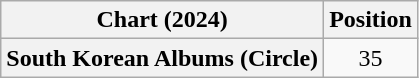<table class="wikitable sortable plainrowheaders" style="text-align:center">
<tr>
<th scope="col">Chart (2024)</th>
<th scope="col">Position</th>
</tr>
<tr>
<th scope="row">South Korean Albums (Circle)</th>
<td>35</td>
</tr>
</table>
